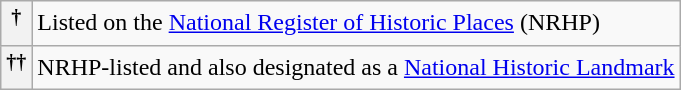<table class="wikitable">
<tr>
<th><sup>†</sup></th>
<td>Listed on the <a href='#'>National Register of Historic Places</a> (NRHP)</td>
</tr>
<tr>
<th><sup>††</sup></th>
<td>NRHP-listed and also designated as a <a href='#'>National Historic Landmark</a></td>
</tr>
</table>
